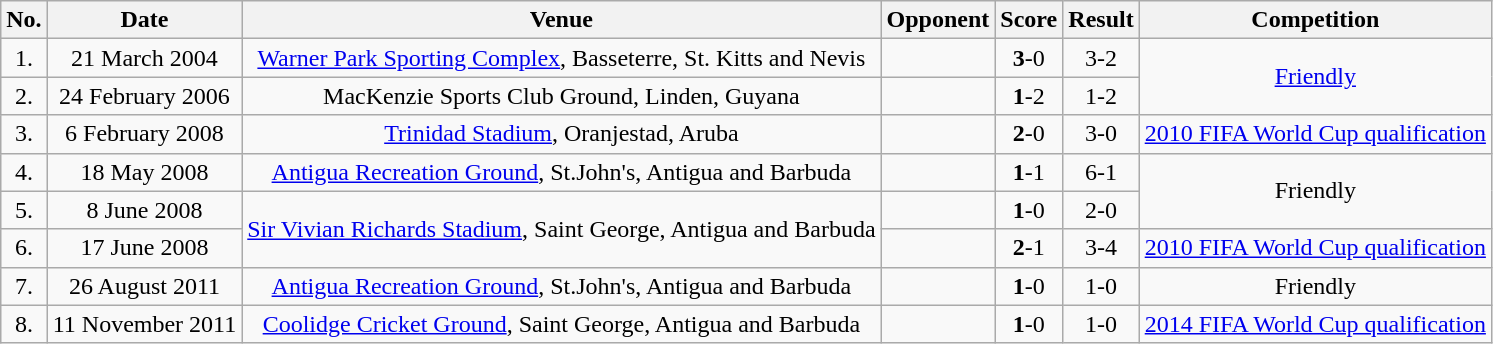<table class="wikitable">
<tr>
<th>No.</th>
<th>Date</th>
<th>Venue</th>
<th>Opponent</th>
<th>Score</th>
<th>Result</th>
<th>Competition</th>
</tr>
<tr>
<td align="center">1.</td>
<td align="center">21 March 2004</td>
<td align="center"><a href='#'>Warner Park Sporting Complex</a>, Basseterre, St. Kitts and Nevis</td>
<td align="center"></td>
<td align="center"><strong>3</strong>-0</td>
<td align="center">3-2</td>
<td rowspan="2" align="center"><a href='#'>Friendly</a></td>
</tr>
<tr>
<td align="center">2.</td>
<td align="center">24 February 2006</td>
<td align="center">MacKenzie Sports Club Ground, Linden, Guyana</td>
<td align="center"></td>
<td align="center"><strong>1</strong>-2</td>
<td align="center">1-2</td>
</tr>
<tr>
<td align="center">3.</td>
<td align="center">6 February 2008</td>
<td align="center"><a href='#'>Trinidad Stadium</a>, Oranjestad, Aruba</td>
<td align="center"></td>
<td align="center"><strong>2</strong>-0</td>
<td align="center">3-0</td>
<td align="center"><a href='#'>2010 FIFA World Cup qualification</a></td>
</tr>
<tr>
<td align="center">4.</td>
<td align="center">18 May 2008</td>
<td align="center"><a href='#'>Antigua Recreation Ground</a>, St.John's, Antigua and Barbuda</td>
<td align="center"></td>
<td align="center"><strong>1</strong>-1</td>
<td align="center">6-1</td>
<td rowspan="2" align="center">Friendly</td>
</tr>
<tr>
<td align="center">5.</td>
<td align="center">8 June 2008</td>
<td rowspan="2" align="center"><a href='#'>Sir Vivian Richards Stadium</a>, Saint George, Antigua and Barbuda</td>
<td align="center"></td>
<td align="center"><strong>1</strong>-0</td>
<td align="center">2-0</td>
</tr>
<tr>
<td align="center">6.</td>
<td align="center">17 June 2008</td>
<td align="center"></td>
<td align="center"><strong>2</strong>-1</td>
<td align="center">3-4</td>
<td align="center"><a href='#'>2010 FIFA World Cup qualification</a></td>
</tr>
<tr>
<td align="center">7.</td>
<td align="center">26 August 2011</td>
<td align="center"><a href='#'>Antigua Recreation Ground</a>, St.John's, Antigua and Barbuda</td>
<td align="center"></td>
<td align="center"><strong>1</strong>-0</td>
<td align="center">1-0</td>
<td align="center">Friendly</td>
</tr>
<tr>
<td align="center">8.</td>
<td align="center">11 November 2011</td>
<td align="center"><a href='#'>Coolidge Cricket Ground</a>, Saint George, Antigua and Barbuda</td>
<td align="center"></td>
<td align="center"><strong>1</strong>-0</td>
<td align="center">1-0</td>
<td align="center"><a href='#'>2014 FIFA World Cup qualification</a></td>
</tr>
</table>
